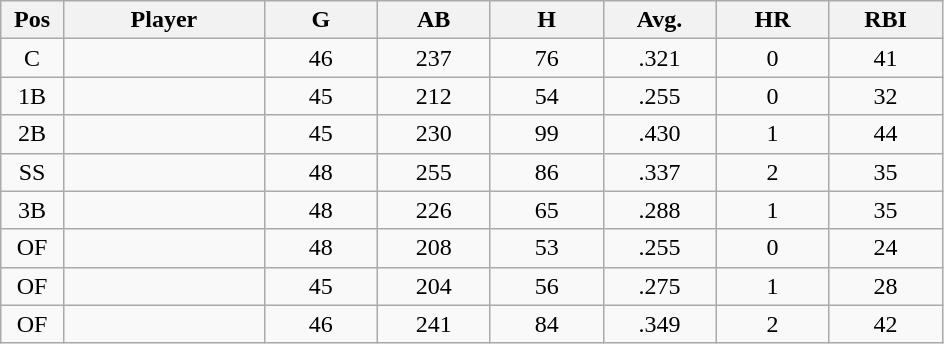<table class="wikitable sortable">
<tr>
<th bgcolor="#DDDDFF" width="5%">Pos</th>
<th bgcolor="#DDDDFF" width="16%">Player</th>
<th bgcolor="#DDDDFF" width="9%">G</th>
<th bgcolor="#DDDDFF" width="9%">AB</th>
<th bgcolor="#DDDDFF" width="9%">H</th>
<th bgcolor="#DDDDFF" width="9%">Avg.</th>
<th bgcolor="#DDDDFF" width="9%">HR</th>
<th bgcolor="#DDDDFF" width="9%">RBI</th>
</tr>
<tr align="center">
<td>C</td>
<td></td>
<td>46</td>
<td>237</td>
<td>76</td>
<td>.321</td>
<td>0</td>
<td>41</td>
</tr>
<tr align="center">
<td>1B</td>
<td></td>
<td>45</td>
<td>212</td>
<td>54</td>
<td>.255</td>
<td>0</td>
<td>32</td>
</tr>
<tr align="center">
<td>2B</td>
<td></td>
<td>45</td>
<td>230</td>
<td>99</td>
<td>.430</td>
<td>1</td>
<td>44</td>
</tr>
<tr align="center">
<td>SS</td>
<td></td>
<td>48</td>
<td>255</td>
<td>86</td>
<td>.337</td>
<td>2</td>
<td>35</td>
</tr>
<tr align="center">
<td>3B</td>
<td></td>
<td>48</td>
<td>226</td>
<td>65</td>
<td>.288</td>
<td>1</td>
<td>35</td>
</tr>
<tr align="center">
<td>OF</td>
<td></td>
<td>48</td>
<td>208</td>
<td>53</td>
<td>.255</td>
<td>0</td>
<td>24</td>
</tr>
<tr align="center">
<td>OF</td>
<td></td>
<td>45</td>
<td>204</td>
<td>56</td>
<td>.275</td>
<td>1</td>
<td>28</td>
</tr>
<tr align="center">
<td>OF</td>
<td></td>
<td>46</td>
<td>241</td>
<td>84</td>
<td>.349</td>
<td>2</td>
<td>42</td>
</tr>
</table>
